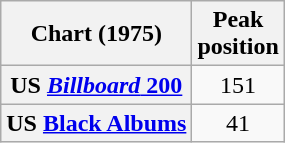<table class="wikitable sortable plainrowheaders" style="text-align:center">
<tr>
<th>Chart (1975)</th>
<th>Peak<br>position</th>
</tr>
<tr>
<th scope="row">US <a href='#'><em>Billboard</em> 200</a></th>
<td>151</td>
</tr>
<tr>
<th scope="row">US <a href='#'>Black Albums</a></th>
<td>41</td>
</tr>
</table>
